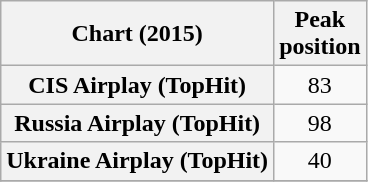<table class="wikitable sortable plainrowheaders" style="text-align:center">
<tr>
<th scope="col">Chart (2015)</th>
<th scope="col">Peak<br>position</th>
</tr>
<tr>
<th scope="row">CIS Airplay (TopHit)</th>
<td>83</td>
</tr>
<tr>
<th scope="row">Russia Airplay (TopHit)</th>
<td>98</td>
</tr>
<tr>
<th scope="row">Ukraine Airplay (TopHit)</th>
<td>40</td>
</tr>
<tr>
</tr>
</table>
